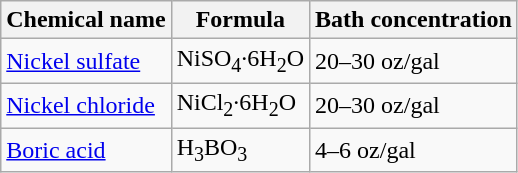<table class="wikitable">
<tr>
<th>Chemical name</th>
<th>Formula</th>
<th>Bath concentration</th>
</tr>
<tr>
<td><a href='#'>Nickel sulfate</a></td>
<td>NiSO<sub>4</sub>·6H<sub>2</sub>O</td>
<td>20–30 oz/gal</td>
</tr>
<tr>
<td><a href='#'>Nickel chloride</a></td>
<td>NiCl<sub>2</sub>·6H<sub>2</sub>O</td>
<td>20–30 oz/gal</td>
</tr>
<tr>
<td><a href='#'>Boric acid</a></td>
<td>H<sub>3</sub>BO<sub>3</sub></td>
<td>4–6 oz/gal</td>
</tr>
</table>
